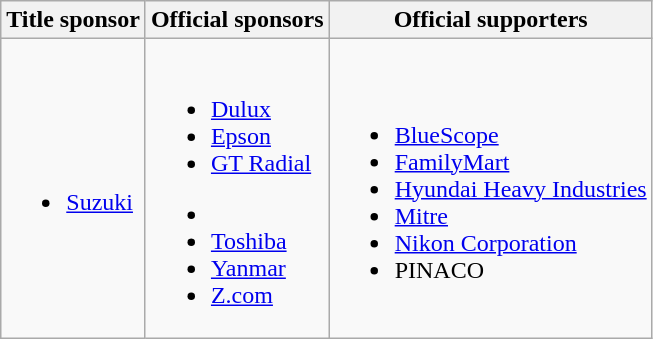<table class="wikitable">
<tr>
<th>Title sponsor</th>
<th>Official sponsors</th>
<th>Official supporters</th>
</tr>
<tr>
<td><br><ul><li><a href='#'>Suzuki</a></li></ul></td>
<td><br>
<ul><li><a href='#'>Dulux</a></li><li><a href='#'>Epson</a></li><li><a href='#'>GT Radial</a></li></ul><ul><li></li><li><a href='#'>Toshiba</a></li><li><a href='#'>Yanmar</a></li><li><a href='#'>Z.com</a></li></ul></td>
<td><br><ul><li><a href='#'>BlueScope</a></li><li><a href='#'>FamilyMart</a></li><li><a href='#'>Hyundai Heavy Industries</a></li><li><a href='#'>Mitre</a></li><li><a href='#'>Nikon Corporation</a></li><li>PINACO</li></ul></td>
</tr>
</table>
